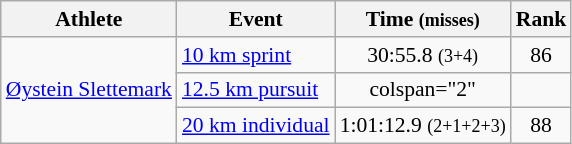<table class="wikitable" style="font-size:90%;text-align:center">
<tr>
<th>Athlete</th>
<th>Event</th>
<th>Time <small>(misses)</small></th>
<th>Rank</th>
</tr>
<tr>
<td rowspan="3" style="text-align:left;"><a href='#'>Øystein Slettemark</a></td>
<td style="text-align:left;"><a href='#'>10 km sprint</a></td>
<td>30:55.8 <small>(3+4)</small></td>
<td>86</td>
</tr>
<tr>
<td style="text-align:left;"><a href='#'>12.5 km pursuit</a></td>
<td>colspan="2" </td>
</tr>
<tr>
<td style="text-align:left;"><a href='#'>20 km individual</a></td>
<td>1:01:12.9 <small>(2+1+2+3)</small></td>
<td>88</td>
</tr>
</table>
